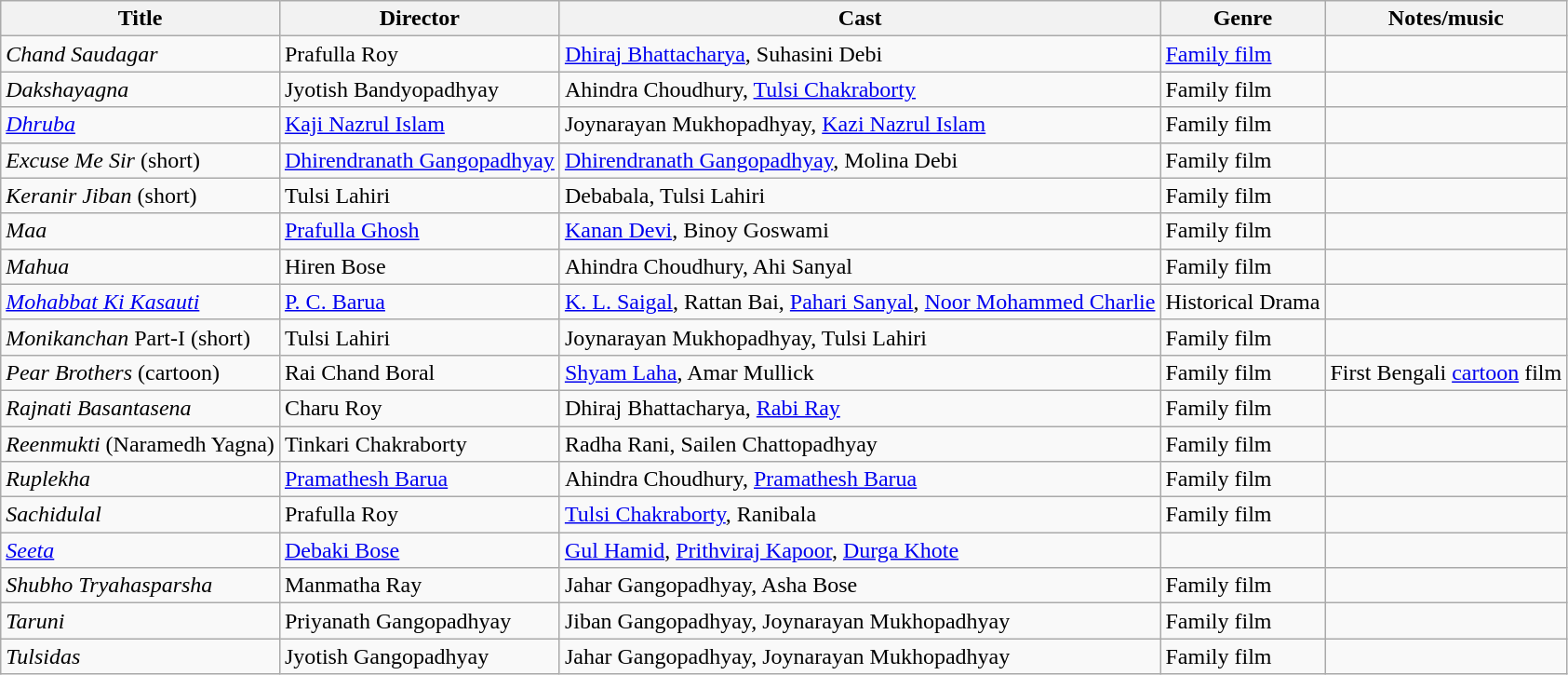<table class="wikitable sortable" border="0">
<tr>
<th>Title</th>
<th>Director</th>
<th>Cast</th>
<th>Genre</th>
<th>Notes/music</th>
</tr>
<tr>
<td><em>Chand Saudagar</em></td>
<td>Prafulla Roy</td>
<td><a href='#'>Dhiraj Bhattacharya</a>, Suhasini Debi</td>
<td><a href='#'>Family film</a></td>
<td></td>
</tr>
<tr>
<td><em>Dakshayagna</em></td>
<td>Jyotish Bandyopadhyay</td>
<td>Ahindra Choudhury, <a href='#'>Tulsi Chakraborty</a></td>
<td>Family film</td>
<td></td>
</tr>
<tr>
<td><em><a href='#'>Dhruba</a></em></td>
<td><a href='#'>Kaji Nazrul Islam</a></td>
<td>Joynarayan Mukhopadhyay, <a href='#'>Kazi Nazrul Islam</a></td>
<td>Family film</td>
<td></td>
</tr>
<tr>
<td><em>Excuse Me Sir</em> (short)</td>
<td><a href='#'>Dhirendranath Gangopadhyay</a></td>
<td><a href='#'>Dhirendranath Gangopadhyay</a>, Molina Debi</td>
<td>Family film</td>
<td></td>
</tr>
<tr>
<td><em>Keranir Jiban</em> (short)</td>
<td>Tulsi Lahiri</td>
<td>Debabala, Tulsi Lahiri</td>
<td>Family film</td>
<td></td>
</tr>
<tr>
<td><em>Maa</em></td>
<td><a href='#'>Prafulla Ghosh</a></td>
<td><a href='#'>Kanan Devi</a>, Binoy Goswami</td>
<td>Family film</td>
<td></td>
</tr>
<tr>
<td><em>Mahua</em></td>
<td>Hiren Bose</td>
<td>Ahindra Choudhury, Ahi Sanyal</td>
<td>Family film</td>
<td></td>
</tr>
<tr>
<td><em><a href='#'>Mohabbat Ki Kasauti</a></em></td>
<td><a href='#'>P. C. Barua</a></td>
<td><a href='#'>K. L. Saigal</a>, Rattan Bai, <a href='#'>Pahari Sanyal</a>, <a href='#'>Noor Mohammed Charlie</a></td>
<td>Historical Drama</td>
<td></td>
</tr>
<tr>
<td><em>Monikanchan</em> Part-I (short)</td>
<td>Tulsi Lahiri</td>
<td>Joynarayan Mukhopadhyay, Tulsi Lahiri</td>
<td>Family film</td>
<td></td>
</tr>
<tr>
<td><em>Pear Brothers</em> (cartoon)</td>
<td>Rai Chand Boral</td>
<td><a href='#'>Shyam Laha</a>, Amar Mullick</td>
<td>Family film</td>
<td>First Bengali <a href='#'>cartoon</a> film</td>
</tr>
<tr>
<td><em>Rajnati Basantasena</em></td>
<td>Charu Roy</td>
<td>Dhiraj Bhattacharya, <a href='#'>Rabi Ray</a></td>
<td>Family film</td>
<td></td>
</tr>
<tr>
<td><em>Reenmukti</em> (Naramedh Yagna)</td>
<td>Tinkari Chakraborty</td>
<td>Radha Rani, Sailen Chattopadhyay</td>
<td>Family film</td>
<td></td>
</tr>
<tr>
<td><em>Ruplekha</em></td>
<td><a href='#'>Pramathesh Barua</a></td>
<td>Ahindra Choudhury, <a href='#'>Pramathesh Barua</a></td>
<td>Family film</td>
<td></td>
</tr>
<tr>
<td><em>Sachidulal</em></td>
<td>Prafulla Roy</td>
<td><a href='#'>Tulsi Chakraborty</a>, Ranibala</td>
<td>Family film</td>
<td></td>
</tr>
<tr>
<td><em><a href='#'>Seeta</a></em></td>
<td><a href='#'>Debaki Bose</a></td>
<td><a href='#'>Gul Hamid</a>, <a href='#'>Prithviraj Kapoor</a>, <a href='#'>Durga Khote</a></td>
<td></td>
<td></td>
</tr>
<tr>
<td><em>Shubho Tryahasparsha</em></td>
<td>Manmatha Ray</td>
<td>Jahar Gangopadhyay, Asha Bose</td>
<td>Family film</td>
<td></td>
</tr>
<tr>
<td><em>Taruni</em></td>
<td>Priyanath Gangopadhyay</td>
<td>Jiban Gangopadhyay, Joynarayan Mukhopadhyay</td>
<td>Family film</td>
<td></td>
</tr>
<tr>
<td><em>Tulsidas</em></td>
<td>Jyotish Gangopadhyay</td>
<td>Jahar Gangopadhyay, Joynarayan Mukhopadhyay</td>
<td>Family film</td>
<td></td>
</tr>
</table>
